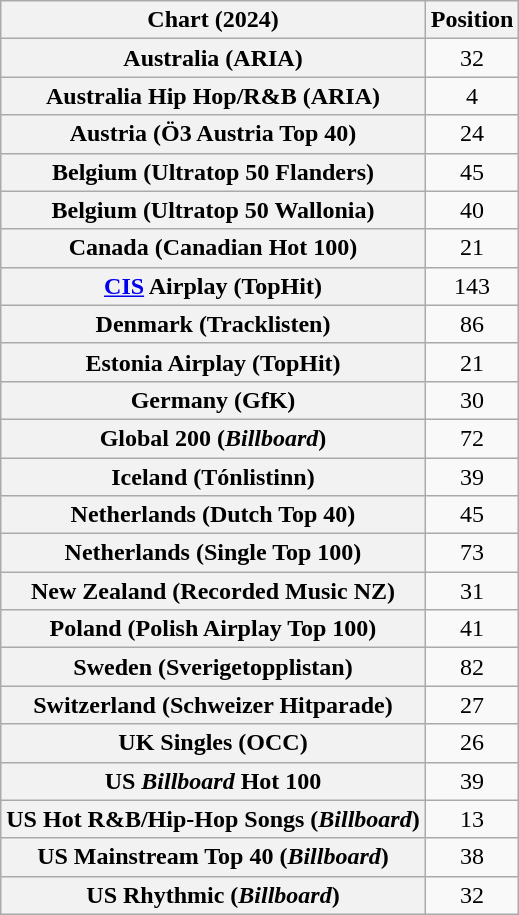<table class="wikitable sortable plainrowheaders" style="text-align:center">
<tr>
<th scope="col">Chart (2024)</th>
<th scope="col">Position</th>
</tr>
<tr>
<th scope="row">Australia (ARIA)</th>
<td>32</td>
</tr>
<tr>
<th scope="row">Australia Hip Hop/R&B (ARIA)</th>
<td>4</td>
</tr>
<tr>
<th scope="row">Austria (Ö3 Austria Top 40)</th>
<td>24</td>
</tr>
<tr>
<th scope="row">Belgium (Ultratop 50 Flanders)</th>
<td>45</td>
</tr>
<tr>
<th scope="row">Belgium (Ultratop 50 Wallonia)</th>
<td>40</td>
</tr>
<tr>
<th scope="row">Canada (Canadian Hot 100)</th>
<td>21</td>
</tr>
<tr>
<th scope="row"><a href='#'>CIS</a> Airplay (TopHit)</th>
<td>143</td>
</tr>
<tr>
<th scope="row">Denmark (Tracklisten)</th>
<td>86</td>
</tr>
<tr>
<th scope="row">Estonia Airplay (TopHit)</th>
<td>21</td>
</tr>
<tr>
<th scope="row">Germany (GfK)</th>
<td>30</td>
</tr>
<tr>
<th scope="row">Global 200 (<em>Billboard</em>)</th>
<td>72</td>
</tr>
<tr>
<th scope="row">Iceland (Tónlistinn)</th>
<td>39</td>
</tr>
<tr>
<th scope="row">Netherlands (Dutch Top 40)</th>
<td>45</td>
</tr>
<tr>
<th scope="row">Netherlands (Single Top 100)</th>
<td>73</td>
</tr>
<tr>
<th scope="row">New Zealand (Recorded Music NZ)</th>
<td>31</td>
</tr>
<tr>
<th scope="row">Poland (Polish Airplay Top 100)</th>
<td>41</td>
</tr>
<tr>
<th scope="row">Sweden (Sverigetopplistan)</th>
<td>82</td>
</tr>
<tr>
<th scope="row">Switzerland (Schweizer Hitparade)</th>
<td>27</td>
</tr>
<tr>
<th scope="row">UK Singles (OCC)</th>
<td>26</td>
</tr>
<tr>
<th scope="row">US <em>Billboard</em> Hot 100</th>
<td>39</td>
</tr>
<tr>
<th scope="row">US Hot R&B/Hip-Hop Songs (<em>Billboard</em>)</th>
<td>13</td>
</tr>
<tr>
<th scope="row">US Mainstream Top 40 (<em>Billboard</em>)</th>
<td>38</td>
</tr>
<tr>
<th scope="row">US Rhythmic (<em>Billboard</em>)</th>
<td>32</td>
</tr>
</table>
